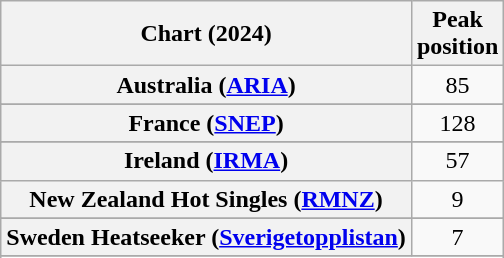<table class="wikitable sortable plainrowheaders" style="text-align:center">
<tr>
<th scope="col">Chart (2024)</th>
<th scope="col">Peak<br>position</th>
</tr>
<tr>
<th scope="row">Australia (<a href='#'>ARIA</a>)</th>
<td>85</td>
</tr>
<tr>
</tr>
<tr>
<th scope="row">France (<a href='#'>SNEP</a>)</th>
<td>128</td>
</tr>
<tr>
</tr>
<tr>
<th scope="row">Ireland (<a href='#'>IRMA</a>)</th>
<td>57</td>
</tr>
<tr>
<th scope="row">New Zealand Hot Singles (<a href='#'>RMNZ</a>)</th>
<td>9</td>
</tr>
<tr>
</tr>
<tr>
<th scope="row">Sweden Heatseeker (<a href='#'>Sverigetopplistan</a>)</th>
<td>7</td>
</tr>
<tr>
</tr>
<tr>
</tr>
<tr>
</tr>
</table>
